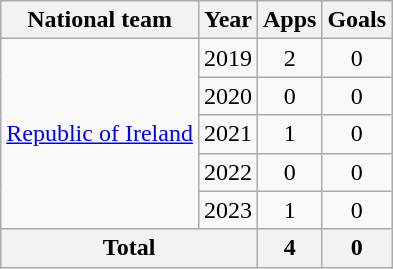<table class=wikitable style=text-align:center>
<tr>
<th>National team</th>
<th>Year</th>
<th>Apps</th>
<th>Goals</th>
</tr>
<tr>
<td rowspan="5"><a href='#'>Republic of Ireland</a></td>
<td>2019</td>
<td>2</td>
<td>0</td>
</tr>
<tr>
<td>2020</td>
<td>0</td>
<td>0</td>
</tr>
<tr>
<td>2021</td>
<td>1</td>
<td>0</td>
</tr>
<tr>
<td>2022</td>
<td>0</td>
<td>0</td>
</tr>
<tr>
<td>2023</td>
<td>1</td>
<td>0</td>
</tr>
<tr>
<th colspan="2">Total</th>
<th>4</th>
<th>0</th>
</tr>
</table>
